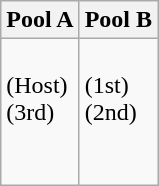<table class="wikitable">
<tr>
<th width=50%>Pool A</th>
<th width=50%>Pool B</th>
</tr>
<tr>
<td valign=top><br> (Host)<br>
 (3rd)<br>
<br>
<br>
</td>
<td><br> (1st)<br>
 (2nd)<br>
<br>
<br>
</td>
</tr>
</table>
